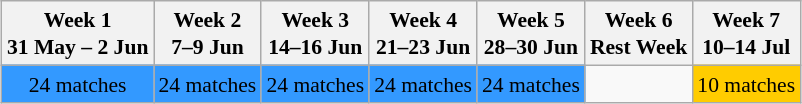<table class="wikitable" style="margin:0.9em auto; font-size:90%; line-height:1.25em;">
<tr>
<th>Week 1<br>31 May – 2 Jun</th>
<th>Week 2<br>7–9 Jun</th>
<th>Week 3<br>14–16 Jun</th>
<th>Week 4<br>21–23 Jun</th>
<th>Week 5<br>28–30 Jun</th>
<th>Week 6<br>Rest Week</th>
<th>Week 7<br>10–14 Jul</th>
</tr>
<tr align="center">
<td bgcolor=#3399ff>24 matches</td>
<td bgcolor=#3399ff>24 matches</td>
<td bgcolor=#3399ff>24 matches</td>
<td bgcolor=#3399ff>24 matches</td>
<td bgcolor=#3399ff>24 matches</td>
<td></td>
<td bgcolor=#ffcc00>10 matches</td>
</tr>
</table>
